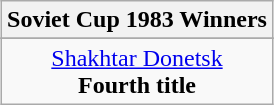<table class="wikitable" style="text-align: center; margin: 0 auto;">
<tr>
<th>Soviet Cup 1983 Winners</th>
</tr>
<tr>
</tr>
<tr>
<td><a href='#'>Shakhtar Donetsk</a><br><strong>Fourth title</strong></td>
</tr>
</table>
